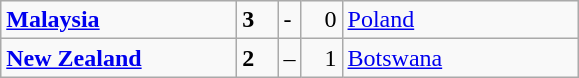<table class="wikitable">
<tr>
<td width=150> <strong><a href='#'>Malaysia</a></strong></td>
<td style="width:20px; text-align:left;"><strong>3</strong></td>
<td>-</td>
<td style="width:20px; text-align:right;">0</td>
<td width=150> <a href='#'>Poland</a></td>
</tr>
<tr>
<td> <strong><a href='#'>New Zealand</a></strong></td>
<td style="text-align:left;"><strong>2</strong></td>
<td>–</td>
<td style="text-align:right;">1</td>
<td> <a href='#'>Botswana</a></td>
</tr>
</table>
